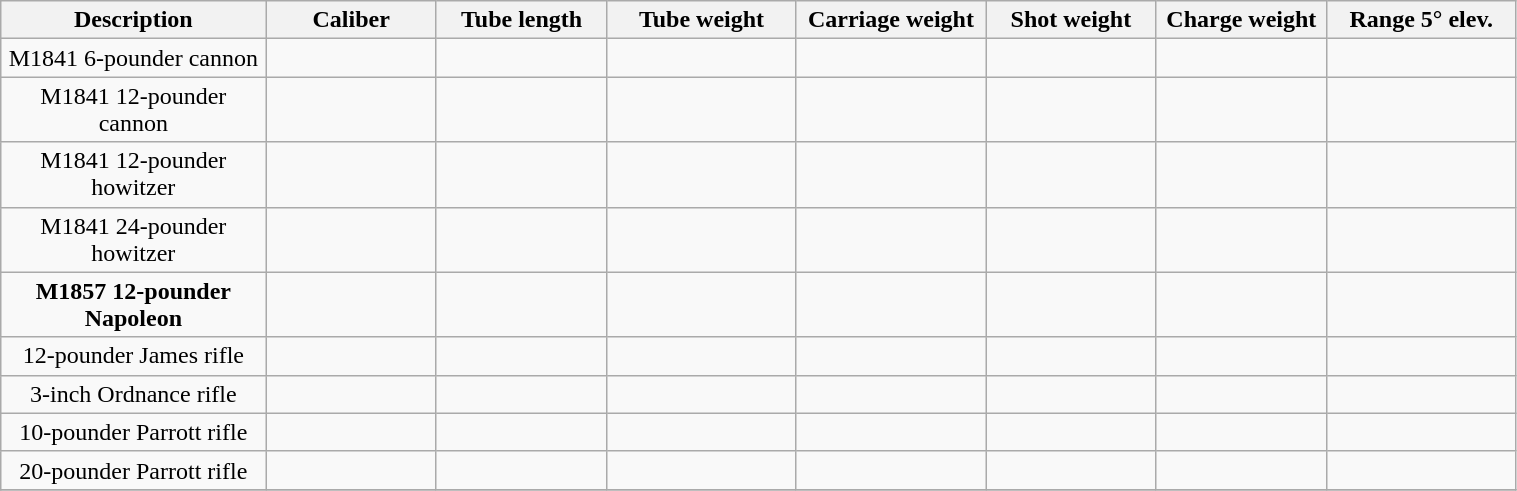<table class="wikitable" style="text-align:center; width:80%;">
<tr>
<th width=14%>Description</th>
<th width=9%>Caliber</th>
<th width=9%>Tube length</th>
<th width=10%>Tube weight</th>
<th width=10%>Carriage weight</th>
<th width=9%>Shot weight</th>
<th width=9%>Charge weight</th>
<th width=10%>Range 5° elev.</th>
</tr>
<tr>
<td rowspan=1>M1841 6-pounder cannon</td>
<td></td>
<td></td>
<td></td>
<td></td>
<td></td>
<td></td>
<td></td>
</tr>
<tr>
<td rowspan=1>M1841 12-pounder cannon</td>
<td></td>
<td></td>
<td></td>
<td></td>
<td></td>
<td></td>
<td></td>
</tr>
<tr>
<td rowspan=1>M1841 12-pounder howitzer</td>
<td></td>
<td></td>
<td></td>
<td></td>
<td></td>
<td></td>
<td></td>
</tr>
<tr>
<td rowspan=1>M1841 24-pounder howitzer</td>
<td></td>
<td></td>
<td></td>
<td></td>
<td></td>
<td></td>
<td></td>
</tr>
<tr>
<td rowspan=1><strong>M1857 12-pounder Napoleon</strong></td>
<td></td>
<td></td>
<td></td>
<td></td>
<td></td>
<td></td>
<td></td>
</tr>
<tr>
<td rowspan=1>12-pounder James rifle</td>
<td></td>
<td></td>
<td></td>
<td></td>
<td></td>
<td></td>
<td></td>
</tr>
<tr>
<td rowspan=1>3-inch Ordnance rifle</td>
<td></td>
<td></td>
<td></td>
<td></td>
<td></td>
<td></td>
<td></td>
</tr>
<tr>
<td rowspan=1>10-pounder Parrott rifle</td>
<td></td>
<td></td>
<td></td>
<td></td>
<td></td>
<td></td>
<td></td>
</tr>
<tr>
<td rowspan=1>20-pounder Parrott rifle</td>
<td></td>
<td></td>
<td></td>
<td></td>
<td></td>
<td></td>
<td></td>
</tr>
<tr>
</tr>
</table>
